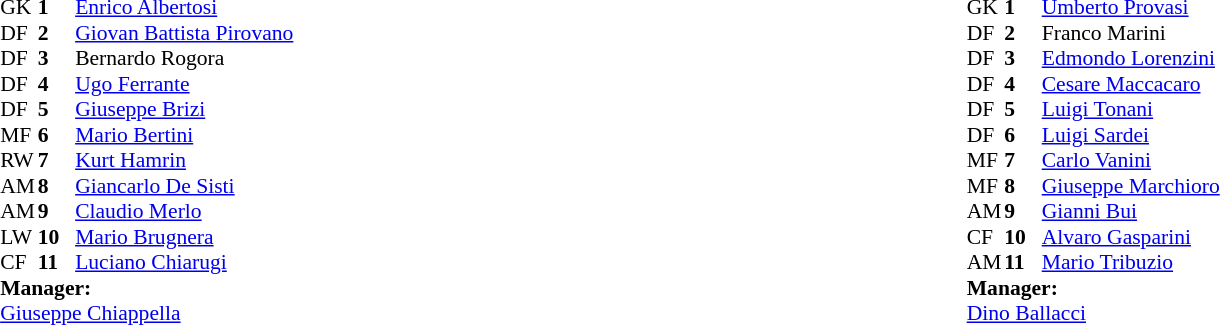<table width="100%">
<tr>
<td valign="top" width="50%"><br><table style="font-size: 90%" cellspacing="0" cellpadding="0" align=center>
<tr>
<th width="25"></th>
<th width="25"></th>
</tr>
<tr>
<td>GK</td>
<td><strong>1</strong></td>
<td> <a href='#'>Enrico Albertosi</a></td>
</tr>
<tr>
<td>DF</td>
<td><strong>2</strong></td>
<td> <a href='#'>Giovan Battista Pirovano</a></td>
</tr>
<tr>
<td>DF</td>
<td><strong>3</strong></td>
<td> Bernardo Rogora</td>
</tr>
<tr>
<td>DF</td>
<td><strong>4</strong></td>
<td> <a href='#'>Ugo Ferrante</a></td>
</tr>
<tr>
<td>DF</td>
<td><strong>5</strong></td>
<td> <a href='#'>Giuseppe Brizi</a></td>
</tr>
<tr>
<td>MF</td>
<td><strong>6</strong></td>
<td> <a href='#'>Mario Bertini</a></td>
</tr>
<tr>
<td>RW</td>
<td><strong>7</strong></td>
<td> <a href='#'>Kurt Hamrin</a></td>
</tr>
<tr>
<td>AM</td>
<td><strong>8</strong></td>
<td> <a href='#'>Giancarlo De Sisti</a></td>
</tr>
<tr>
<td>AM</td>
<td><strong>9</strong></td>
<td> <a href='#'>Claudio Merlo</a></td>
</tr>
<tr>
<td>LW</td>
<td><strong>10</strong></td>
<td> <a href='#'>Mario Brugnera</a></td>
</tr>
<tr>
<td>CF</td>
<td><strong>11</strong></td>
<td> <a href='#'>Luciano Chiarugi</a></td>
</tr>
<tr>
<td colspan=4><strong>Manager:</strong></td>
</tr>
<tr>
<td colspan="4"> <a href='#'>Giuseppe Chiappella</a></td>
</tr>
</table>
</td>
<td valign="top" width="50%"><br><table style="font-size: 90%" cellspacing="0" cellpadding="0" align=center>
<tr>
<td colspan="4"></td>
</tr>
<tr>
<th width="25"></th>
<th width="25"></th>
</tr>
<tr>
<td>GK</td>
<td><strong>1</strong></td>
<td> <a href='#'>Umberto Provasi</a></td>
</tr>
<tr>
<td>DF</td>
<td><strong>2</strong></td>
<td> Franco Marini</td>
</tr>
<tr>
<td>DF</td>
<td><strong>3</strong></td>
<td> <a href='#'>Edmondo Lorenzini</a></td>
</tr>
<tr>
<td>DF</td>
<td><strong>4</strong></td>
<td> <a href='#'>Cesare Maccacaro</a></td>
</tr>
<tr>
<td>DF</td>
<td><strong>5</strong></td>
<td> <a href='#'>Luigi Tonani</a></td>
</tr>
<tr>
<td>DF</td>
<td><strong>6</strong></td>
<td> <a href='#'>Luigi Sardei</a></td>
</tr>
<tr>
<td>MF</td>
<td><strong>7</strong></td>
<td> <a href='#'>Carlo Vanini</a></td>
</tr>
<tr>
<td>MF</td>
<td><strong>8</strong></td>
<td> <a href='#'>Giuseppe Marchioro</a></td>
</tr>
<tr>
<td>AM</td>
<td><strong>9</strong></td>
<td> <a href='#'>Gianni Bui</a></td>
</tr>
<tr>
<td>CF</td>
<td><strong>10</strong></td>
<td> <a href='#'>Alvaro Gasparini</a></td>
</tr>
<tr>
<td>AM</td>
<td><strong>11</strong></td>
<td> <a href='#'>Mario Tribuzio</a></td>
</tr>
<tr>
<td colspan=4><strong>Manager:</strong></td>
</tr>
<tr>
<td colspan="4"> <a href='#'>Dino Ballacci</a></td>
</tr>
</table>
</td>
</tr>
</table>
